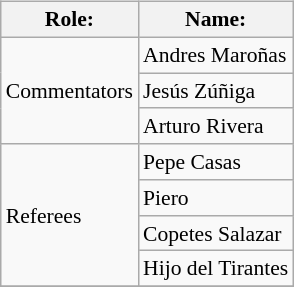<table class=wikitable style="font-size:90%; margin: 0.5em 0 0.5em 1em; float: right; clear: right;">
<tr>
<th>Role:</th>
<th>Name:</th>
</tr>
<tr>
<td rowspan=3>Commentators</td>
<td>Andres Maroñas</td>
</tr>
<tr>
<td>Jesús Zúñiga</td>
</tr>
<tr>
<td>Arturo Rivera</td>
</tr>
<tr>
<td rowspan=4>Referees</td>
<td>Pepe Casas</td>
</tr>
<tr>
<td>Piero</td>
</tr>
<tr>
<td>Copetes Salazar</td>
</tr>
<tr>
<td>Hijo del Tirantes</td>
</tr>
<tr>
</tr>
</table>
